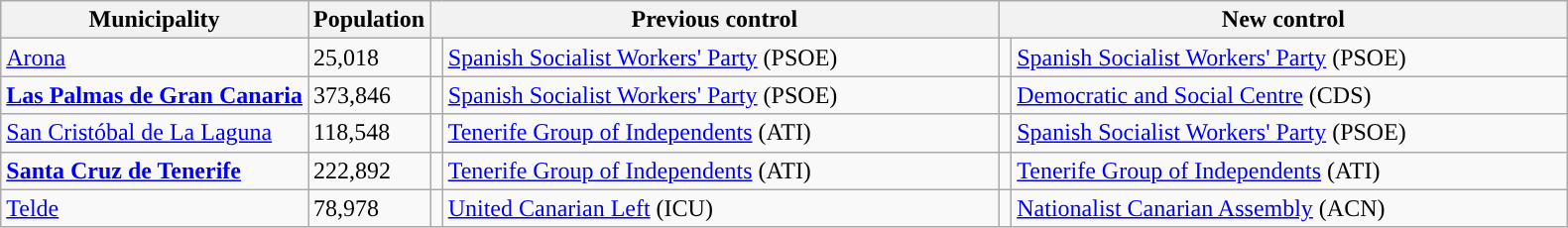<table class="wikitable sortable">
<tr>
<th>Municipality</th>
<th>Population</th>
<th colspan="2" style="width:375px;">Previous control</th>
<th colspan="2" style="width:375px;">New control</th>
</tr>
<tr>
<td><a href='#'>Arona</a></td>
<td>25,018</td>
<td width="1" style="color:inherit;background:"></td>
<td><a href='#'>Spanish Socialist Workers' Party</a> (PSOE)</td>
<td width="1" style="color:inherit;background:"></td>
<td><a href='#'>Spanish Socialist Workers' Party</a> (PSOE)</td>
</tr>
<tr>
<td><strong><a href='#'>Las Palmas de Gran Canaria</a></strong></td>
<td>373,846</td>
<td style="color:inherit;background:"></td>
<td><a href='#'>Spanish Socialist Workers' Party</a> (PSOE)</td>
<td style="color:inherit;background:"></td>
<td><a href='#'>Democratic and Social Centre</a> (CDS) </td>
</tr>
<tr>
<td><a href='#'>San Cristóbal de La Laguna</a></td>
<td>118,548</td>
<td style="color:inherit;background:"></td>
<td><a href='#'>Tenerife Group of Independents</a> (ATI)</td>
<td style="color:inherit;background:"></td>
<td><a href='#'>Spanish Socialist Workers' Party</a> (PSOE) </td>
</tr>
<tr>
<td><strong><a href='#'>Santa Cruz de Tenerife</a></strong></td>
<td>222,892</td>
<td style="color:inherit;background:"></td>
<td><a href='#'>Tenerife Group of Independents</a> (ATI)</td>
<td style="color:inherit;background:"></td>
<td><a href='#'>Tenerife Group of Independents</a> (ATI)</td>
</tr>
<tr>
<td><a href='#'>Telde</a></td>
<td>78,978</td>
<td style="color:inherit;background:"></td>
<td><a href='#'>United Canarian Left</a> (ICU)</td>
<td style="color:inherit;background:"></td>
<td><a href='#'>Nationalist Canarian Assembly</a> (ACN)</td>
</tr>
</table>
